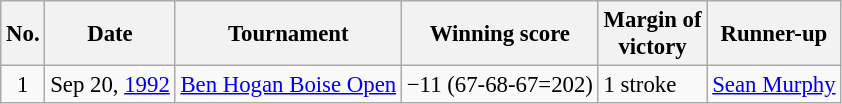<table class="wikitable" style="font-size:95%;">
<tr>
<th>No.</th>
<th>Date</th>
<th>Tournament</th>
<th>Winning score</th>
<th>Margin of<br>victory</th>
<th>Runner-up</th>
</tr>
<tr>
<td align=center>1</td>
<td align=right>Sep 20, <a href='#'>1992</a></td>
<td><a href='#'>Ben Hogan Boise Open</a></td>
<td>−11 (67-68-67=202)</td>
<td>1 stroke</td>
<td> <a href='#'>Sean Murphy</a></td>
</tr>
</table>
